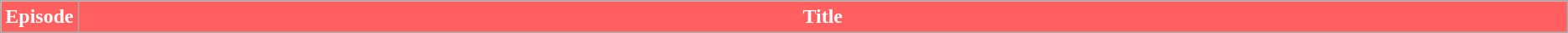<table class="wikitable" style="background: #FFF;">
<tr>
<th style="background-color:#FF5F5F; color:#FFF;">Episode</th>
<th ! style="background-color:#FF5F5F; color:#FFF; width:150%">Title</th>
</tr>
<tr>
</tr>
</table>
